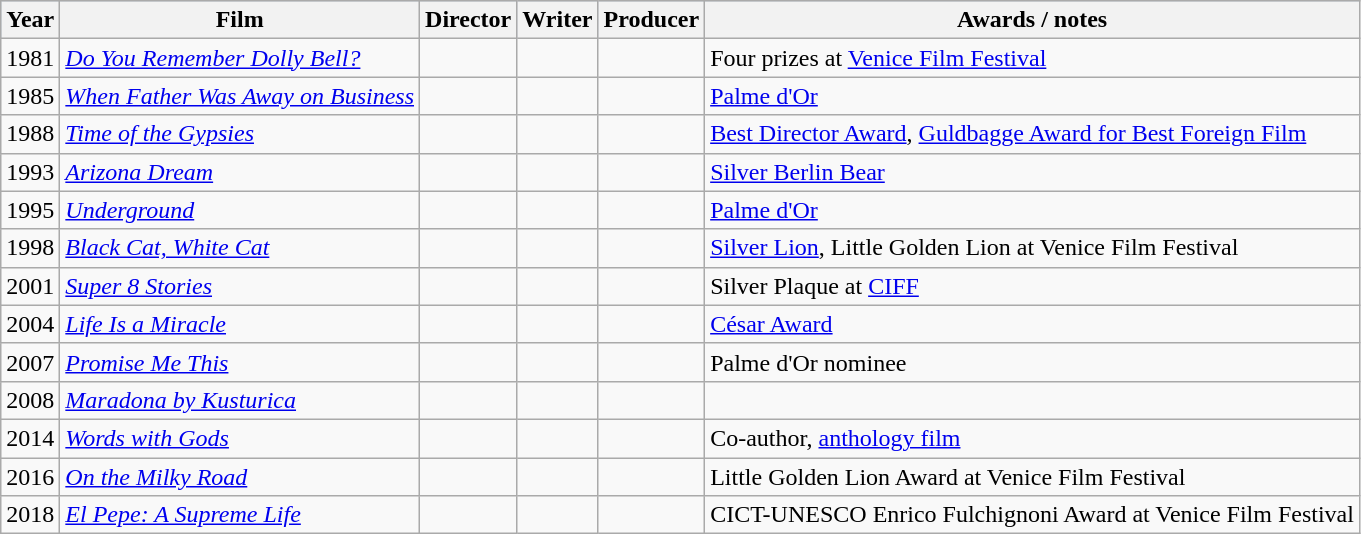<table class="wikitable sortable">
<tr style="background:#b0c4de; text-align:center;">
<th>Year</th>
<th>Film</th>
<th>Director</th>
<th>Writer</th>
<th>Producer</th>
<th>Awards / notes</th>
</tr>
<tr>
<td>1981</td>
<td><em><a href='#'>Do You Remember Dolly Bell?</a></em></td>
<td></td>
<td></td>
<td></td>
<td>Four prizes at <a href='#'>Venice Film Festival</a></td>
</tr>
<tr>
<td>1985</td>
<td><em><a href='#'>When Father Was Away on Business</a></em></td>
<td></td>
<td></td>
<td></td>
<td><a href='#'>Palme d'Or</a></td>
</tr>
<tr>
<td>1988</td>
<td><em><a href='#'>Time of the Gypsies</a></em></td>
<td></td>
<td></td>
<td></td>
<td><a href='#'>Best Director Award</a>, <a href='#'>Guldbagge Award for Best Foreign Film</a></td>
</tr>
<tr>
<td>1993</td>
<td><em><a href='#'>Arizona Dream</a></em></td>
<td></td>
<td></td>
<td></td>
<td><a href='#'>Silver Berlin Bear</a></td>
</tr>
<tr>
<td>1995</td>
<td><em><a href='#'>Underground</a></em></td>
<td></td>
<td></td>
<td></td>
<td><a href='#'>Palme d'Or</a></td>
</tr>
<tr>
<td>1998</td>
<td><em><a href='#'>Black Cat, White Cat</a></em></td>
<td></td>
<td></td>
<td></td>
<td><a href='#'>Silver Lion</a>, Little Golden Lion at Venice Film Festival</td>
</tr>
<tr>
<td>2001</td>
<td><em><a href='#'>Super 8 Stories</a></em></td>
<td></td>
<td></td>
<td></td>
<td>Silver Plaque at <a href='#'>CIFF</a></td>
</tr>
<tr>
<td>2004</td>
<td><em><a href='#'>Life Is a Miracle</a></em></td>
<td></td>
<td></td>
<td></td>
<td><a href='#'>César Award</a></td>
</tr>
<tr>
<td>2007</td>
<td><em><a href='#'>Promise Me This</a></em></td>
<td></td>
<td></td>
<td></td>
<td>Palme d'Or nominee</td>
</tr>
<tr>
<td>2008</td>
<td><em><a href='#'>Maradona by Kusturica</a></em></td>
<td></td>
<td></td>
<td></td>
<td></td>
</tr>
<tr>
<td>2014</td>
<td><em><a href='#'>Words with Gods</a></em></td>
<td></td>
<td></td>
<td></td>
<td>Co-author, <a href='#'>anthology film</a></td>
</tr>
<tr>
<td>2016</td>
<td><em><a href='#'>On the Milky Road</a></em></td>
<td></td>
<td></td>
<td></td>
<td>Little Golden Lion Award at Venice Film Festival</td>
</tr>
<tr>
<td>2018</td>
<td><em><a href='#'>El Pepe: A Supreme Life</a></em></td>
<td></td>
<td></td>
<td></td>
<td>CICT-UNESCO Enrico Fulchignoni Award at Venice Film Festival</td>
</tr>
</table>
